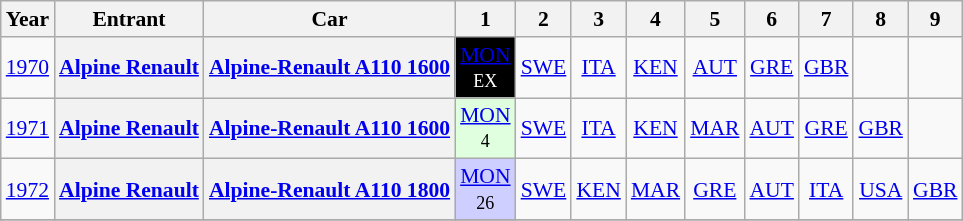<table class="wikitable" style="text-align:center; font-size:90%;">
<tr>
<th>Year</th>
<th>Entrant</th>
<th>Car</th>
<th>1</th>
<th>2</th>
<th>3</th>
<th>4</th>
<th>5</th>
<th>6</th>
<th>7</th>
<th>8</th>
<th>9</th>
</tr>
<tr>
<td><a href='#'>1970</a></td>
<th><a href='#'>Alpine Renault</a></th>
<th><a href='#'>Alpine-Renault A110 1600</a></th>
<td style="background:#000000; color:#FFFFFF"><a href='#'><span>MON</span></a><br><small>EX</small></td>
<td><a href='#'>SWE</a></td>
<td><a href='#'>ITA</a></td>
<td><a href='#'>KEN</a></td>
<td><a href='#'>AUT</a></td>
<td><a href='#'>GRE</a></td>
<td><a href='#'>GBR</a></td>
<td></td>
<td></td>
</tr>
<tr>
<td><a href='#'>1971</a></td>
<th><a href='#'>Alpine Renault</a></th>
<th><a href='#'>Alpine-Renault A110 1600</a></th>
<td style="background:#DFFFDF;"><a href='#'>MON</a><br><small>4</small></td>
<td><a href='#'>SWE</a></td>
<td><a href='#'>ITA</a></td>
<td><a href='#'>KEN</a></td>
<td><a href='#'>MAR</a></td>
<td><a href='#'>AUT</a></td>
<td><a href='#'>GRE</a></td>
<td><a href='#'>GBR</a></td>
<td></td>
</tr>
<tr>
<td><a href='#'>1972</a></td>
<th><a href='#'>Alpine Renault</a></th>
<th><a href='#'>Alpine-Renault A110 1800</a></th>
<td style="background:#CFCFFF;"><a href='#'>MON</a><br><small>26</small></td>
<td><a href='#'>SWE</a></td>
<td><a href='#'>KEN</a></td>
<td><a href='#'>MAR</a></td>
<td><a href='#'>GRE</a></td>
<td><a href='#'>AUT</a></td>
<td><a href='#'>ITA</a></td>
<td><a href='#'>USA</a></td>
<td><a href='#'>GBR</a></td>
</tr>
<tr>
</tr>
</table>
